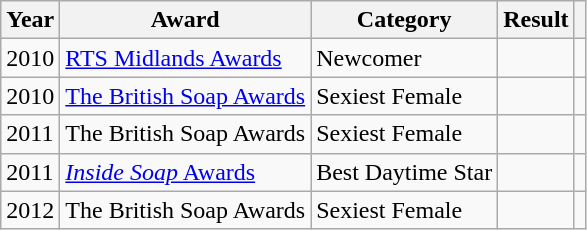<table class="wikitable sortable">
<tr>
<th>Year</th>
<th>Award</th>
<th>Category</th>
<th>Result</th>
<th></th>
</tr>
<tr>
<td>2010</td>
<td><a href='#'>RTS Midlands Awards</a></td>
<td>Newcomer</td>
<td></td>
<td align="center"></td>
</tr>
<tr>
<td>2010</td>
<td><a href='#'>The British Soap Awards</a></td>
<td>Sexiest Female</td>
<td></td>
<td align="center"></td>
</tr>
<tr>
<td>2011</td>
<td>The British Soap Awards</td>
<td>Sexiest Female</td>
<td></td>
<td align="center"></td>
</tr>
<tr>
<td>2011</td>
<td><a href='#'><em>Inside Soap</em> Awards</a></td>
<td>Best Daytime Star</td>
<td></td>
<td align="center"></td>
</tr>
<tr>
<td>2012</td>
<td>The British Soap Awards</td>
<td>Sexiest Female</td>
<td></td>
<td align="center"></td>
</tr>
</table>
